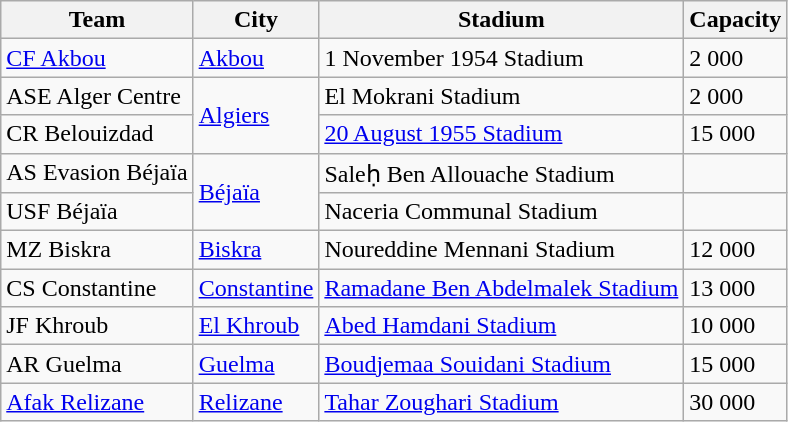<table class="sortable wikitable">
<tr align=center>
<th>Team</th>
<th>City</th>
<th>Stadium</th>
<th>Capacity</th>
</tr>
<tr>
<td><a href='#'>CF Akbou</a></td>
<td><a href='#'>Akbou</a></td>
<td>1 November 1954 Stadium</td>
<td>2 000</td>
</tr>
<tr>
<td>ASE Alger Centre</td>
<td rowspan=2><a href='#'>Algiers</a></td>
<td>El Mokrani Stadium</td>
<td>2 000</td>
</tr>
<tr>
<td>CR Belouizdad</td>
<td><a href='#'>20 August 1955 Stadium</a></td>
<td>15 000</td>
</tr>
<tr>
<td>AS Evasion Béjaïa</td>
<td rowspan=2><a href='#'>Béjaïa</a></td>
<td>Saleḥ Ben Allouache Stadium</td>
<td></td>
</tr>
<tr>
<td>USF Béjaïa</td>
<td>Naceria Communal Stadium</td>
<td></td>
</tr>
<tr>
<td>MZ Biskra</td>
<td><a href='#'>Biskra</a></td>
<td>Noureddine Mennani Stadium</td>
<td>12 000</td>
</tr>
<tr>
<td>CS Constantine</td>
<td><a href='#'>Constantine</a></td>
<td><a href='#'>Ramadane Ben Abdelmalek Stadium</a></td>
<td>13 000</td>
</tr>
<tr>
<td>JF Khroub</td>
<td><a href='#'>El Khroub</a></td>
<td><a href='#'>Abed Hamdani Stadium</a></td>
<td>10 000</td>
</tr>
<tr>
<td>AR Guelma</td>
<td><a href='#'>Guelma</a></td>
<td><a href='#'>Boudjemaa Souidani Stadium</a></td>
<td>15 000</td>
</tr>
<tr>
<td><a href='#'>Afak Relizane</a></td>
<td><a href='#'>Relizane</a></td>
<td><a href='#'>Tahar Zoughari Stadium</a></td>
<td>30 000</td>
</tr>
</table>
